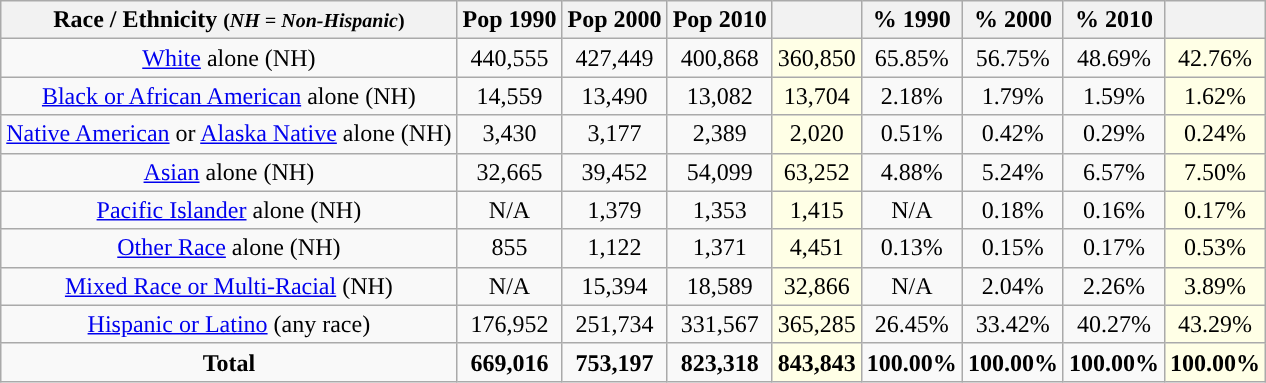<table class="wikitable"style="text-align:center;">
<tr>
<th>Race / Ethnicity <small>(<em>NH = Non-Hispanic</em>)</small></th>
<th>Pop 1990</th>
<th>Pop 2000</th>
<th>Pop 2010</th>
<th></th>
<th>% 1990</th>
<th>% 2000</th>
<th>% 2010</th>
<th></th>
</tr>
<tr>
<td><a href='#'>White</a> alone (NH)</td>
<td>440,555</td>
<td>427,449</td>
<td>400,868</td>
<td style='background: #ffffe6;'>360,850</td>
<td>65.85%</td>
<td>56.75%</td>
<td>48.69%</td>
<td style='background: #ffffe6;'>42.76%</td>
</tr>
<tr>
<td><a href='#'>Black or African American</a> alone (NH)</td>
<td>14,559</td>
<td>13,490</td>
<td>13,082</td>
<td style='background: #ffffe6;'>13,704</td>
<td>2.18%</td>
<td>1.79%</td>
<td>1.59%</td>
<td style='background: #ffffe6;'>1.62%</td>
</tr>
<tr>
<td><a href='#'>Native American</a> or <a href='#'>Alaska Native</a> alone (NH)</td>
<td>3,430</td>
<td>3,177</td>
<td>2,389</td>
<td style='background: #ffffe6;'>2,020</td>
<td>0.51%</td>
<td>0.42%</td>
<td>0.29%</td>
<td style='background: #ffffe6;'>0.24%</td>
</tr>
<tr>
<td><a href='#'>Asian</a> alone (NH)</td>
<td>32,665</td>
<td>39,452</td>
<td>54,099</td>
<td style='background: #ffffe6;'>63,252</td>
<td>4.88%</td>
<td>5.24%</td>
<td>6.57%</td>
<td style='background: #ffffe6;'>7.50%</td>
</tr>
<tr>
<td><a href='#'>Pacific Islander</a> alone (NH)</td>
<td>N/A</td>
<td>1,379</td>
<td>1,353</td>
<td style='background: #ffffe6;'>1,415</td>
<td>N/A</td>
<td>0.18%</td>
<td>0.16%</td>
<td style='background: #ffffe6;'>0.17%</td>
</tr>
<tr>
<td><a href='#'>Other Race</a> alone (NH)</td>
<td>855</td>
<td>1,122</td>
<td>1,371</td>
<td style='background: #ffffe6;'>4,451</td>
<td>0.13%</td>
<td>0.15%</td>
<td>0.17%</td>
<td style='background: #ffffe6;'>0.53%</td>
</tr>
<tr>
<td><a href='#'>Mixed Race or Multi-Racial</a> (NH)</td>
<td>N/A</td>
<td>15,394</td>
<td>18,589</td>
<td style='background: #ffffe6;'>32,866</td>
<td>N/A</td>
<td>2.04%</td>
<td>2.26%</td>
<td style='background: #ffffe6;'>3.89%</td>
</tr>
<tr>
<td><a href='#'>Hispanic or Latino</a> (any race)</td>
<td>176,952</td>
<td>251,734</td>
<td>331,567</td>
<td style='background: #ffffe6;'>365,285</td>
<td>26.45%</td>
<td>33.42%</td>
<td>40.27%</td>
<td style='background: #ffffe6;'>43.29%</td>
</tr>
<tr>
<td><strong>Total</strong></td>
<td><strong>669,016</strong></td>
<td><strong>753,197</strong></td>
<td><strong>823,318</strong></td>
<td style='background: #ffffe6;'><strong>843,843</strong></td>
<td><strong>100.00%</strong></td>
<td><strong>100.00%</strong></td>
<td><strong>100.00%</strong></td>
<td style='background: #ffffe6;'><strong>100.00%</strong></td>
</tr>
</table>
